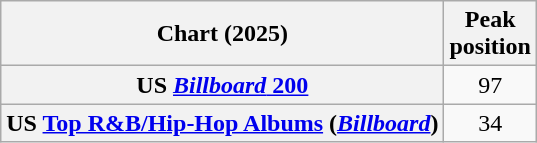<table class="wikitable sortable plainrowheaders" style="text-align:center">
<tr>
<th scope="col">Chart (2025)</th>
<th scope="col">Peak<br>position</th>
</tr>
<tr>
<th scope="row">US <a href='#'><em>Billboard</em> 200</a></th>
<td>97</td>
</tr>
<tr>
<th scope="row">US <a href='#'>Top R&B/Hip-Hop Albums</a> (<em><a href='#'>Billboard</a></em>)</th>
<td>34</td>
</tr>
</table>
